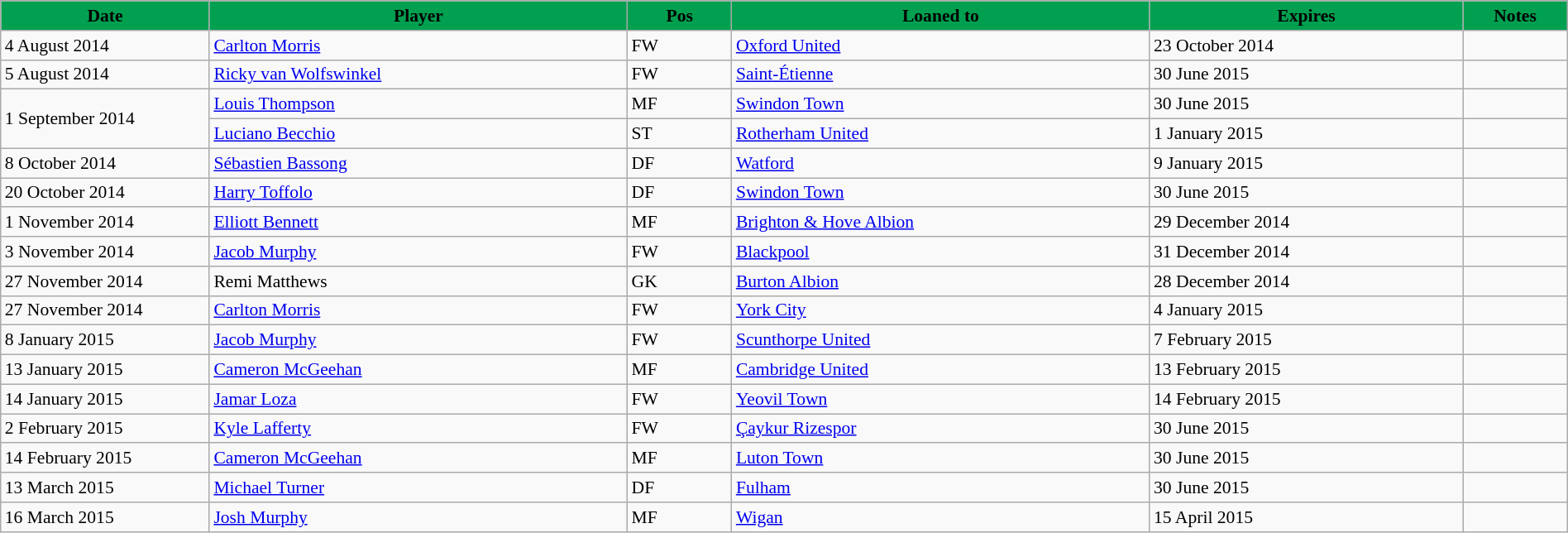<table class="wikitable"  style="font-size:90%; width:100%;">
<tr>
<th style="background:#00a050; color:black;  width:10%;">Date</th>
<th style="background:#00a050; color:black;  width:20%;">Player</th>
<th style="background:#00a050; color:black;  width:5%;">Pos</th>
<th style="background:#00a050; color:black;  width:20%;">Loaned to</th>
<th style="background:#00a050; color:black;  width:15%;">Expires</th>
<th style="background:#00a050; color:black;  width:5%">Notes</th>
</tr>
<tr>
<td>4 August 2014</td>
<td> <a href='#'>Carlton Morris</a></td>
<td>FW</td>
<td> <a href='#'>Oxford United</a></td>
<td>23 October 2014</td>
<td></td>
</tr>
<tr>
<td>5 August 2014</td>
<td> <a href='#'>Ricky van Wolfswinkel</a></td>
<td>FW</td>
<td> <a href='#'>Saint-Étienne</a></td>
<td>30 June 2015</td>
<td></td>
</tr>
<tr>
<td rowspan=2>1 September 2014</td>
<td> <a href='#'>Louis Thompson</a></td>
<td>MF</td>
<td> <a href='#'>Swindon Town</a></td>
<td>30 June 2015</td>
<td></td>
</tr>
<tr>
<td> <a href='#'>Luciano Becchio</a></td>
<td>ST</td>
<td> <a href='#'>Rotherham United</a></td>
<td>1 January 2015</td>
<td></td>
</tr>
<tr>
<td>8 October 2014</td>
<td> <a href='#'>Sébastien Bassong</a></td>
<td>DF</td>
<td> <a href='#'>Watford</a></td>
<td>9 January 2015</td>
<td></td>
</tr>
<tr>
<td>20 October 2014</td>
<td> <a href='#'>Harry Toffolo</a></td>
<td>DF</td>
<td> <a href='#'>Swindon Town</a></td>
<td>30 June 2015</td>
<td></td>
</tr>
<tr>
<td>1 November 2014</td>
<td> <a href='#'>Elliott Bennett</a></td>
<td>MF</td>
<td> <a href='#'>Brighton & Hove Albion</a></td>
<td>29 December 2014</td>
<td></td>
</tr>
<tr>
<td>3 November 2014</td>
<td> <a href='#'>Jacob Murphy</a></td>
<td>FW</td>
<td> <a href='#'>Blackpool</a></td>
<td>31 December 2014</td>
<td></td>
</tr>
<tr>
<td>27 November 2014</td>
<td> Remi Matthews</td>
<td>GK</td>
<td> <a href='#'>Burton Albion</a></td>
<td>28 December 2014</td>
<td></td>
</tr>
<tr>
<td>27 November 2014</td>
<td> <a href='#'>Carlton Morris</a></td>
<td>FW</td>
<td> <a href='#'>York City</a></td>
<td>4 January 2015</td>
<td></td>
</tr>
<tr>
<td>8 January 2015</td>
<td> <a href='#'>Jacob Murphy</a></td>
<td>FW</td>
<td> <a href='#'>Scunthorpe United</a></td>
<td>7 February 2015</td>
<td></td>
</tr>
<tr>
<td>13 January 2015</td>
<td> <a href='#'>Cameron McGeehan</a></td>
<td>MF</td>
<td> <a href='#'>Cambridge United</a></td>
<td>13 February 2015</td>
<td></td>
</tr>
<tr>
<td>14 January 2015</td>
<td> <a href='#'>Jamar Loza</a></td>
<td>FW</td>
<td> <a href='#'>Yeovil Town</a></td>
<td>14 February 2015</td>
<td></td>
</tr>
<tr>
<td>2 February 2015</td>
<td> <a href='#'>Kyle Lafferty</a></td>
<td>FW</td>
<td> <a href='#'>Çaykur Rizespor</a></td>
<td>30 June 2015</td>
<td></td>
</tr>
<tr>
<td>14 February 2015</td>
<td> <a href='#'>Cameron McGeehan</a></td>
<td>MF</td>
<td> <a href='#'>Luton Town</a></td>
<td>30 June 2015</td>
<td></td>
</tr>
<tr>
<td>13 March 2015</td>
<td> <a href='#'>Michael Turner</a></td>
<td>DF</td>
<td> <a href='#'>Fulham</a></td>
<td>30 June 2015</td>
<td></td>
</tr>
<tr>
<td>16 March 2015</td>
<td> <a href='#'>Josh Murphy</a></td>
<td>MF</td>
<td> <a href='#'>Wigan</a></td>
<td>15 April 2015</td>
<td></td>
</tr>
</table>
